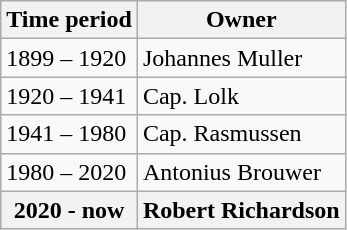<table class="wikitable">
<tr>
<th>Time period</th>
<th>Owner</th>
</tr>
<tr>
<td>1899 – 1920</td>
<td>Johannes Muller</td>
</tr>
<tr>
<td>1920 – 1941</td>
<td>Cap. Lolk</td>
</tr>
<tr>
<td>1941 – 1980</td>
<td>Cap. Rasmussen</td>
</tr>
<tr>
<td>1980 – 2020</td>
<td>Antonius Brouwer</td>
</tr>
<tr>
<th>2020 - now</th>
<th>Robert Richardson</th>
</tr>
</table>
